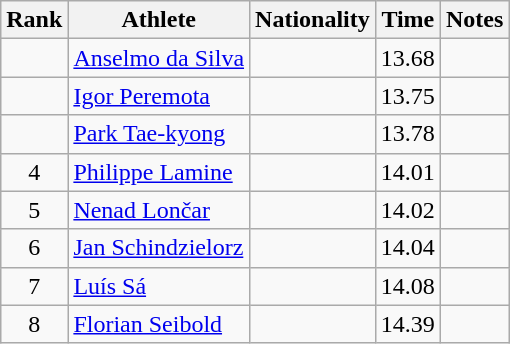<table class="wikitable sortable" style="text-align:center">
<tr>
<th>Rank</th>
<th>Athlete</th>
<th>Nationality</th>
<th>Time</th>
<th>Notes</th>
</tr>
<tr>
<td></td>
<td align=left><a href='#'>Anselmo da Silva</a></td>
<td align=left></td>
<td>13.68</td>
<td></td>
</tr>
<tr>
<td></td>
<td align=left><a href='#'>Igor Peremota</a></td>
<td align=left></td>
<td>13.75</td>
<td></td>
</tr>
<tr>
<td></td>
<td align=left><a href='#'>Park Tae-kyong</a></td>
<td align=left></td>
<td>13.78</td>
<td></td>
</tr>
<tr>
<td>4</td>
<td align=left><a href='#'>Philippe Lamine</a></td>
<td align=left></td>
<td>14.01</td>
<td></td>
</tr>
<tr>
<td>5</td>
<td align=left><a href='#'>Nenad Lončar</a></td>
<td align=left></td>
<td>14.02</td>
<td></td>
</tr>
<tr>
<td>6</td>
<td align=left><a href='#'>Jan Schindzielorz</a></td>
<td align=left></td>
<td>14.04</td>
<td></td>
</tr>
<tr>
<td>7</td>
<td align=left><a href='#'>Luís Sá</a></td>
<td align=left></td>
<td>14.08</td>
<td></td>
</tr>
<tr>
<td>8</td>
<td align=left><a href='#'>Florian Seibold</a></td>
<td align=left></td>
<td>14.39</td>
<td></td>
</tr>
</table>
